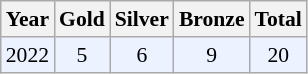<table class="sortable wikitable" style="font-size: 90%;">
<tr>
<th>Year</th>
<th>Gold</th>
<th>Silver</th>
<th>Bronze</th>
<th>Total</th>
</tr>
<tr style="background:#ECF2FF">
<td align="center">2022</td>
<td align="center">5</td>
<td align="center">6</td>
<td align="center">9</td>
<td align="center">20</td>
</tr>
</table>
